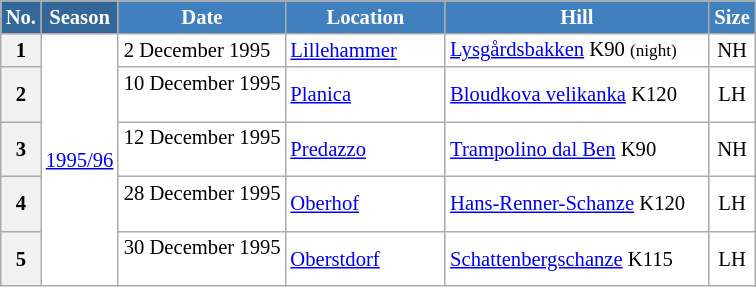<table class="wikitable sortable" style="font-size:86%; line-height:15px; text-align:left; border:grey solid 1px; border-collapse:collapse; background:#ffffff;">
<tr style="background:#efefef;">
<th style="background-color:#369; color:white; width:10px;">No.</th>
<th style="background-color:#369; color:white;  width:30px;">Season</th>
<th style="background-color:#4180be; color:white; width:105px;">Date</th>
<th style="background-color:#4180be; color:white; width:100px;">Location</th>
<th style="background-color:#4180be; color:white; width:169px;">Hill</th>
<th style="background-color:#4180be; color:white; width:25px;">Size</th>
</tr>
<tr>
<th scope=row style="text-align:center;">1</th>
<td align=center rowspan=5><a href='#'>1995/96</a></td>
<td align=right>2 December 1995  </td>
<td> <a href='#'>Lillehammer</a></td>
<td><a href='#'>Lysgårdsbakken</a> K90 <small>(night)</small></td>
<td align=center>NH</td>
</tr>
<tr>
<th scope=row style="text-align:center;">2</th>
<td align=right>10 December 1995  </td>
<td> <a href='#'>Planica</a></td>
<td><a href='#'>Bloudkova velikanka</a> K120</td>
<td align=center>LH</td>
</tr>
<tr>
<th scope=row style="text-align:center;">3</th>
<td align=right>12 December 1995  </td>
<td> <a href='#'>Predazzo</a></td>
<td><a href='#'>Trampolino dal Ben</a> K90</td>
<td align=center>NH</td>
</tr>
<tr>
<th scope=row style="text-align:center;">4</th>
<td align=right>28 December 1995  </td>
<td> <a href='#'>Oberhof</a></td>
<td><a href='#'>Hans-Renner-Schanze</a> K120</td>
<td align=center>LH</td>
</tr>
<tr>
<th scope=row style="text-align:center;">5</th>
<td align=right>30 December 1995  </td>
<td> <a href='#'>Oberstdorf</a></td>
<td><a href='#'>Schattenbergschanze</a> K115</td>
<td align=center>LH</td>
</tr>
</table>
